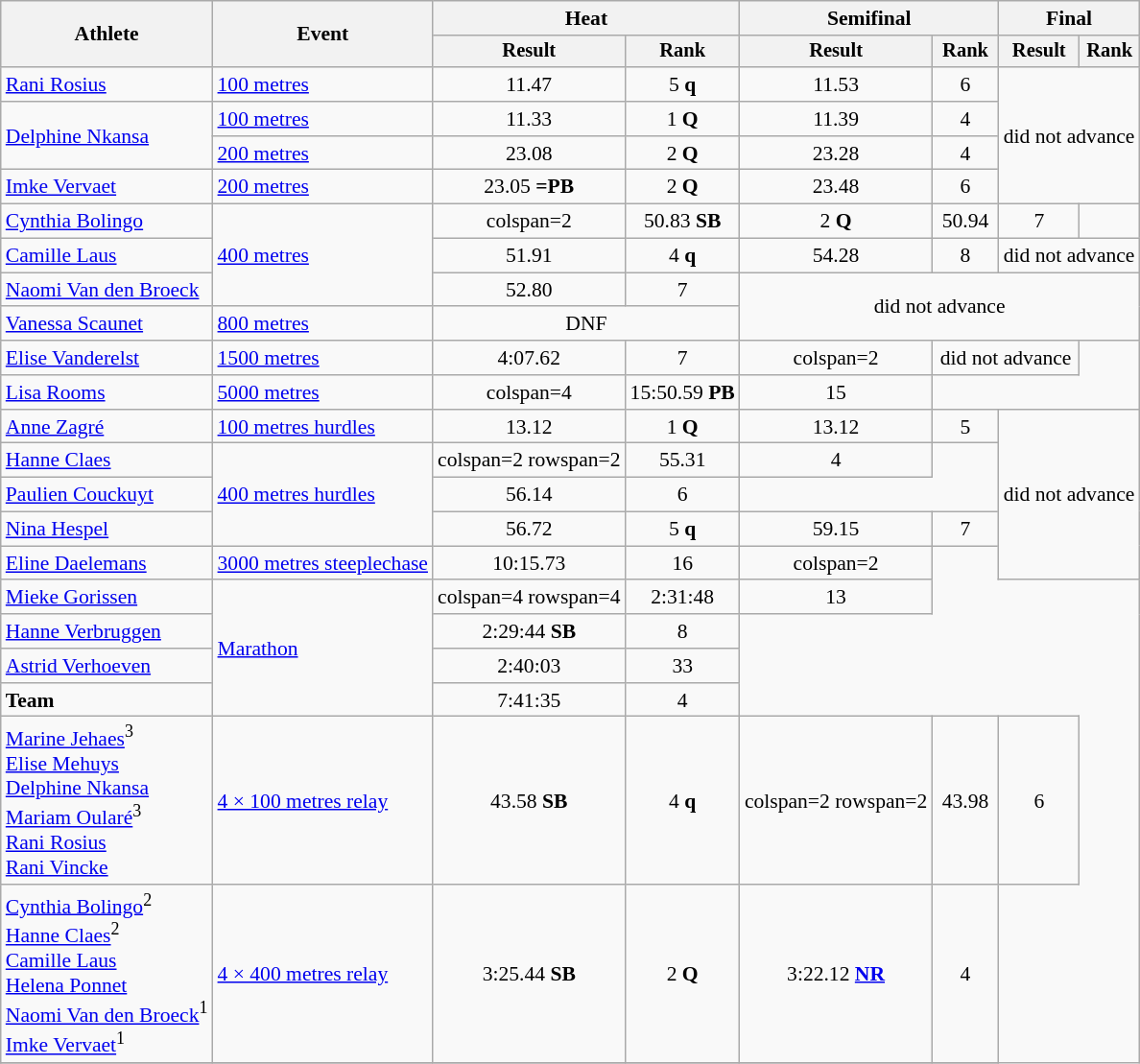<table class=wikitable style=font-size:90%>
<tr>
<th rowspan=2>Athlete</th>
<th rowspan=2>Event</th>
<th colspan=2>Heat</th>
<th colspan=2>Semifinal</th>
<th colspan=2>Final</th>
</tr>
<tr style=font-size:95%>
<th>Result</th>
<th>Rank</th>
<th>Result</th>
<th>Rank</th>
<th>Result</th>
<th>Rank</th>
</tr>
<tr align=center>
<td align=left><a href='#'>Rani Rosius</a></td>
<td align=left><a href='#'>100 metres</a></td>
<td>11.47</td>
<td>5 <strong>q</strong></td>
<td>11.53</td>
<td>6</td>
<td colspan=2 rowspan=4>did not advance</td>
</tr>
<tr align=center>
<td align=left rowspan=2><a href='#'>Delphine Nkansa</a></td>
<td align=left><a href='#'>100 metres</a></td>
<td>11.33</td>
<td>1 <strong>Q</strong></td>
<td>11.39</td>
<td>4</td>
</tr>
<tr align=center>
<td align=left><a href='#'>200 metres</a></td>
<td>23.08</td>
<td>2 <strong>Q</strong></td>
<td>23.28</td>
<td>4</td>
</tr>
<tr align=center>
<td align=left><a href='#'>Imke Vervaet</a></td>
<td align=left><a href='#'>200 metres</a></td>
<td>23.05 <strong>=PB</strong></td>
<td>2 <strong>Q</strong></td>
<td>23.48</td>
<td>6</td>
</tr>
<tr align=center>
<td align=left><a href='#'>Cynthia Bolingo</a></td>
<td align=left rowspan=3><a href='#'>400 metres</a></td>
<td>colspan=2</td>
<td>50.83 <strong>SB</strong></td>
<td>2 <strong>Q</strong></td>
<td>50.94</td>
<td>7</td>
</tr>
<tr align=center>
<td align=left><a href='#'>Camille Laus</a></td>
<td>51.91</td>
<td>4 <strong>q</strong></td>
<td>54.28</td>
<td>8</td>
<td colspan=2>did not advance</td>
</tr>
<tr align=center>
<td align=left><a href='#'>Naomi Van den Broeck</a></td>
<td>52.80</td>
<td>7</td>
<td colspan=4 rowspan=2>did not advance</td>
</tr>
<tr align=center>
<td align=left><a href='#'>Vanessa Scaunet</a></td>
<td align=left><a href='#'>800 metres</a></td>
<td colspan=2>DNF</td>
</tr>
<tr align=center>
<td align=left><a href='#'>Elise Vanderelst</a></td>
<td align=left><a href='#'>1500 metres</a></td>
<td>4:07.62</td>
<td>7</td>
<td>colspan=2</td>
<td colspan=2>did not advance</td>
</tr>
<tr align=center>
<td align=left><a href='#'>Lisa Rooms</a></td>
<td align=left><a href='#'>5000 metres</a></td>
<td>colspan=4</td>
<td>15:50.59 <strong>PB</strong></td>
<td>15</td>
</tr>
<tr align=center>
<td align=left><a href='#'>Anne Zagré</a></td>
<td align=left><a href='#'>100 metres hurdles</a></td>
<td>13.12</td>
<td>1 <strong>Q</strong></td>
<td>13.12</td>
<td>5</td>
<td colspan=2 rowspan=5>did not advance</td>
</tr>
<tr align=center>
<td align=left><a href='#'>Hanne Claes</a></td>
<td align=left rowspan=3><a href='#'>400 metres hurdles</a></td>
<td>colspan=2 rowspan=2</td>
<td>55.31</td>
<td>4</td>
</tr>
<tr align=center>
<td align=left><a href='#'>Paulien Couckuyt</a></td>
<td>56.14</td>
<td>6</td>
</tr>
<tr align=center>
<td align=left><a href='#'>Nina Hespel</a></td>
<td>56.72</td>
<td>5 <strong>q</strong></td>
<td>59.15</td>
<td>7</td>
</tr>
<tr align=center>
<td align=left><a href='#'>Eline Daelemans</a></td>
<td align=left><a href='#'>3000 metres steeplechase</a></td>
<td>10:15.73</td>
<td>16</td>
<td>colspan=2</td>
</tr>
<tr align=center>
<td align=left><a href='#'>Mieke Gorissen</a></td>
<td align=left rowspan=4><a href='#'>Marathon</a></td>
<td>colspan=4 rowspan=4</td>
<td>2:31:48</td>
<td>13</td>
</tr>
<tr align=center>
<td align=left><a href='#'>Hanne Verbruggen</a></td>
<td>2:29:44 <strong>SB</strong></td>
<td>8</td>
</tr>
<tr align=center>
<td align=left><a href='#'>Astrid Verhoeven</a></td>
<td>2:40:03</td>
<td>33</td>
</tr>
<tr align=center>
<td align=left><strong>Team</strong></td>
<td>7:41:35</td>
<td>4</td>
</tr>
<tr align=center>
<td align=left><a href='#'>Marine Jehaes</a><sup>3</sup><br><a href='#'>Elise Mehuys</a><br><a href='#'>Delphine Nkansa</a><br><a href='#'>Mariam Oularé</a><sup>3</sup><br><a href='#'>Rani Rosius</a><br><a href='#'>Rani Vincke</a></td>
<td align=left><a href='#'>4 × 100 metres relay</a></td>
<td>43.58 <strong>SB</strong></td>
<td>4 <strong>q</strong></td>
<td>colspan=2 rowspan=2</td>
<td>43.98</td>
<td>6</td>
</tr>
<tr align=center>
<td align=left><a href='#'>Cynthia Bolingo</a><sup>2</sup><br><a href='#'>Hanne Claes</a><sup>2</sup><br><a href='#'>Camille Laus</a><br><a href='#'>Helena Ponnet</a><br><a href='#'>Naomi Van den Broeck</a><sup>1</sup><br><a href='#'>Imke Vervaet</a><sup>1</sup></td>
<td align=left><a href='#'>4 × 400 metres relay</a></td>
<td>3:25.44 <strong>SB</strong></td>
<td>2 <strong>Q</strong></td>
<td>3:22.12 <strong><a href='#'>NR</a></strong></td>
<td>4</td>
</tr>
<tr align=center>
</tr>
</table>
